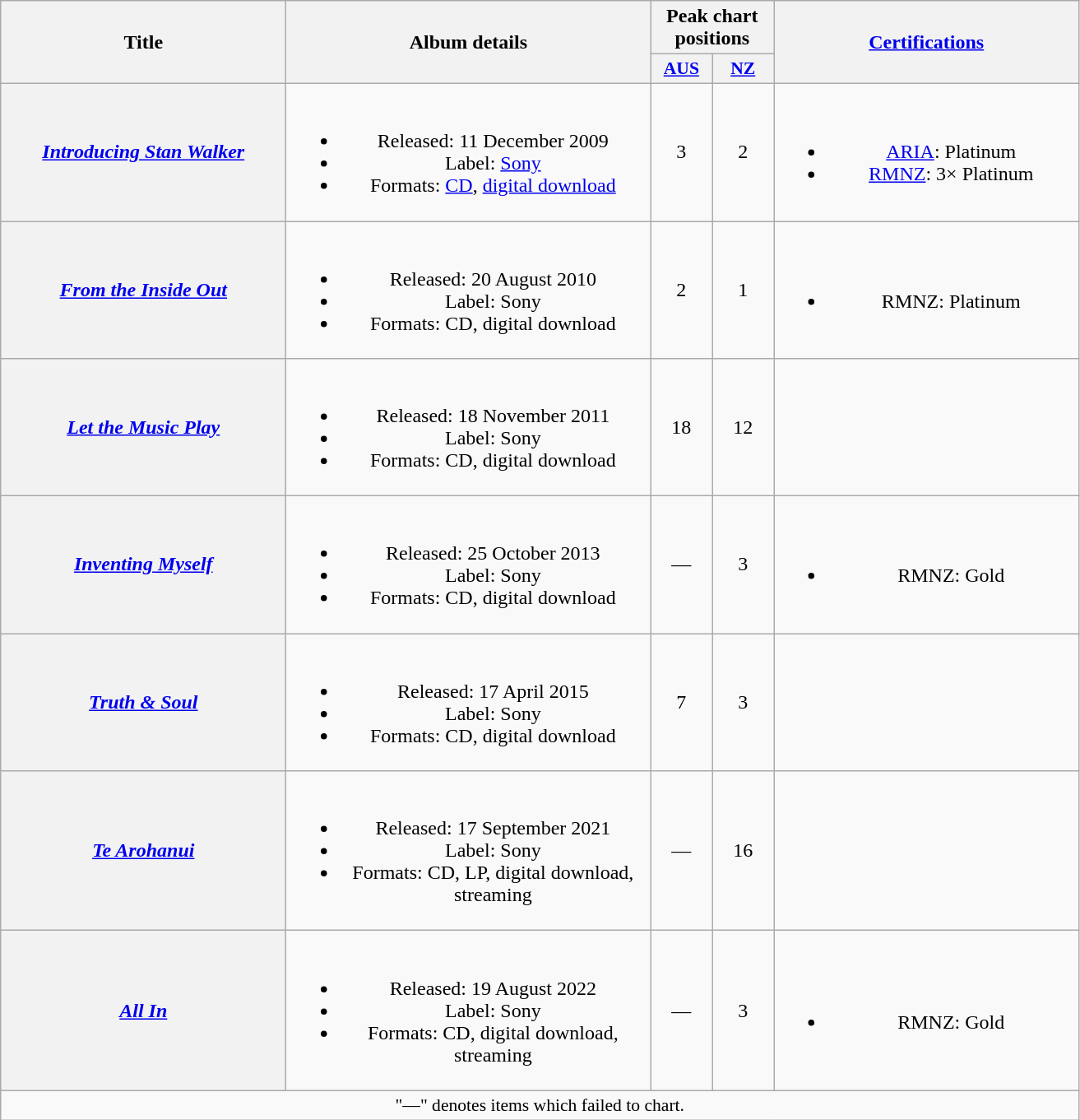<table class="wikitable plainrowheaders" style="text-align:center;">
<tr>
<th scope="col" rowspan="2" style="width:14em;">Title</th>
<th scope="col" rowspan="2" style="width:18em;">Album details</th>
<th scope="col" colspan="2">Peak chart positions</th>
<th scope="col" rowspan="2" style="width:15em;"><a href='#'>Certifications</a></th>
</tr>
<tr>
<th scope="col" style="width:3em;font-size:90%;"><a href='#'>AUS</a><br></th>
<th scope="col" style="width:3em;font-size:90%;"><a href='#'>NZ</a><br></th>
</tr>
<tr>
<th scope="row"><em><a href='#'>Introducing Stan Walker</a></em></th>
<td><br><ul><li>Released: 11 December 2009</li><li>Label: <a href='#'>Sony</a></li><li>Formats: <a href='#'>CD</a>, <a href='#'>digital download</a></li></ul></td>
<td>3</td>
<td>2</td>
<td><br><ul><li><a href='#'>ARIA</a>: Platinum</li><li><a href='#'>RMNZ</a>: 3× Platinum</li></ul></td>
</tr>
<tr>
<th scope="row"><em><a href='#'>From the Inside Out</a></em></th>
<td><br><ul><li>Released: 20 August 2010</li><li>Label: Sony</li><li>Formats: CD, digital download</li></ul></td>
<td>2</td>
<td>1</td>
<td><br><ul><li>RMNZ: Platinum</li></ul></td>
</tr>
<tr>
<th scope="row"><em><a href='#'>Let the Music Play</a></em></th>
<td><br><ul><li>Released: 18 November 2011</li><li>Label: Sony</li><li>Formats: CD, digital download</li></ul></td>
<td>18</td>
<td>12</td>
<td></td>
</tr>
<tr>
<th scope="row"><em><a href='#'>Inventing Myself</a></em></th>
<td><br><ul><li>Released: 25 October 2013</li><li>Label: Sony</li><li>Formats: CD, digital download</li></ul></td>
<td>—</td>
<td>3</td>
<td><br><ul><li>RMNZ: Gold</li></ul></td>
</tr>
<tr>
<th scope="row"><em><a href='#'>Truth & Soul</a></em></th>
<td><br><ul><li>Released: 17 April 2015</li><li>Label: Sony</li><li>Formats: CD, digital download</li></ul></td>
<td>7</td>
<td>3</td>
<td></td>
</tr>
<tr>
<th scope="row"><em><a href='#'>Te Arohanui</a></em></th>
<td><br><ul><li>Released: 17 September 2021</li><li>Label: Sony</li><li>Formats: CD, LP, digital download, streaming</li></ul></td>
<td>—</td>
<td>16</td>
<td></td>
</tr>
<tr>
<th scope="row"><em><a href='#'>All In</a></em></th>
<td><br><ul><li>Released: 19 August 2022</li><li>Label: Sony</li><li>Formats: CD, digital download, streaming</li></ul></td>
<td>—</td>
<td>3</td>
<td><br><ul><li>RMNZ: Gold</li></ul></td>
</tr>
<tr>
<td colspan="14" style="font-size:90%">"—" denotes items which failed to chart.</td>
</tr>
</table>
